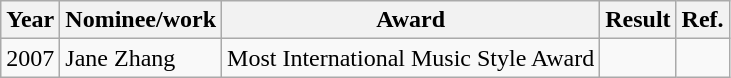<table class="wikitable">
<tr>
<th>Year</th>
<th>Nominee/work</th>
<th>Award</th>
<th><strong>Result</strong></th>
<th>Ref.</th>
</tr>
<tr>
<td>2007</td>
<td>Jane Zhang</td>
<td>Most International Music Style Award</td>
<td></td>
<td></td>
</tr>
</table>
